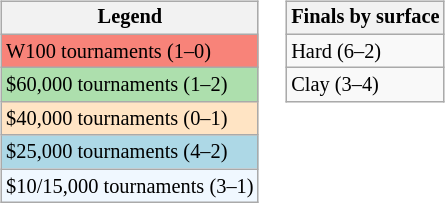<table>
<tr valign=top>
<td><br><table class=wikitable style="font-size:85%">
<tr>
<th>Legend</th>
</tr>
<tr style="background:#f88379;">
<td>W100 tournaments (1–0)</td>
</tr>
<tr style="background:#addfad;">
<td>$60,000 tournaments (1–2)</td>
</tr>
<tr style=background:#ffe4c4;>
<td>$40,000 tournaments (0–1)</td>
</tr>
<tr style="background:lightblue;">
<td>$25,000 tournaments (4–2)</td>
</tr>
<tr style="background:#f0f8ff;">
<td>$10/15,000 tournaments (3–1)</td>
</tr>
</table>
</td>
<td><br><table class="wikitable" style="font-size:85%;">
<tr>
<th>Finals by surface</th>
</tr>
<tr>
<td>Hard (6–2)</td>
</tr>
<tr>
<td>Clay (3–4)</td>
</tr>
</table>
</td>
</tr>
</table>
